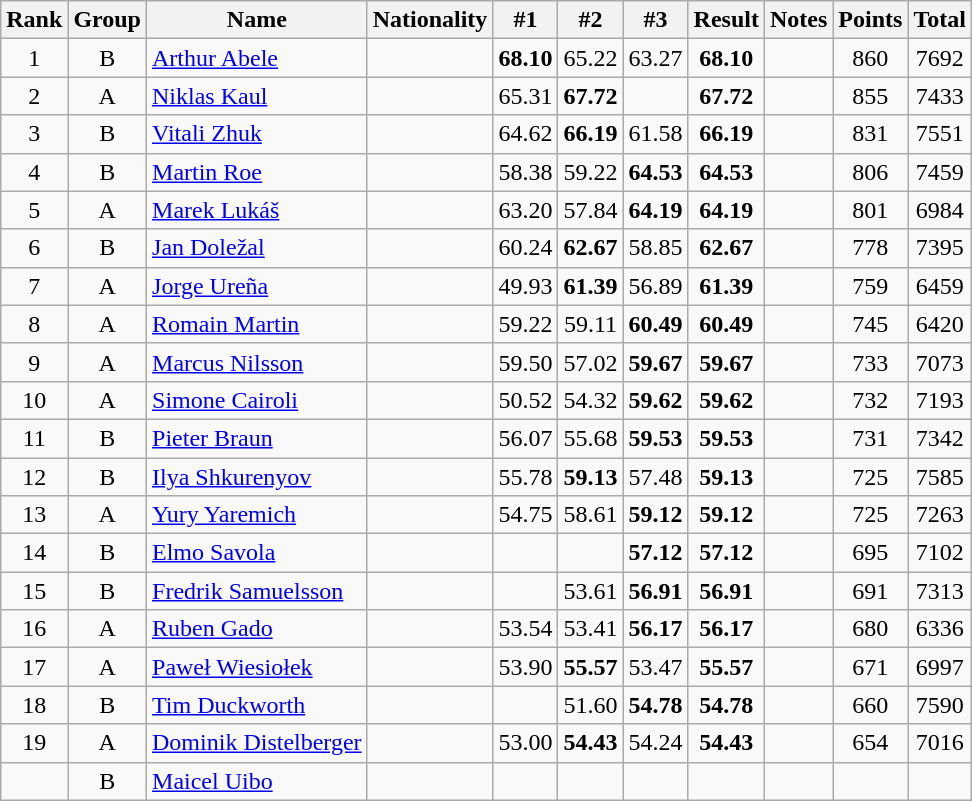<table class="wikitable sortable" style="text-align:center">
<tr>
<th>Rank</th>
<th>Group</th>
<th>Name</th>
<th>Nationality</th>
<th>#1</th>
<th>#2</th>
<th>#3</th>
<th>Result</th>
<th>Notes</th>
<th>Points</th>
<th>Total</th>
</tr>
<tr>
<td>1</td>
<td>B</td>
<td align=left><a href='#'>Arthur Abele</a></td>
<td align=left></td>
<td><strong>68.10</strong></td>
<td>65.22</td>
<td>63.27</td>
<td><strong>68.10</strong></td>
<td></td>
<td>860</td>
<td>7692</td>
</tr>
<tr>
<td>2</td>
<td>A</td>
<td align=left><a href='#'>Niklas Kaul</a></td>
<td align=left></td>
<td>65.31</td>
<td><strong>67.72</strong></td>
<td></td>
<td><strong>67.72</strong></td>
<td></td>
<td>855</td>
<td>7433</td>
</tr>
<tr>
<td>3</td>
<td>B</td>
<td align=left><a href='#'>Vitali Zhuk</a></td>
<td align=left></td>
<td>64.62</td>
<td><strong>66.19</strong></td>
<td>61.58</td>
<td><strong>66.19</strong></td>
<td></td>
<td>831</td>
<td>7551</td>
</tr>
<tr>
<td>4</td>
<td>B</td>
<td align=left><a href='#'>Martin Roe</a></td>
<td align=left></td>
<td>58.38</td>
<td>59.22</td>
<td><strong>64.53</strong></td>
<td><strong>64.53</strong></td>
<td></td>
<td>806</td>
<td>7459</td>
</tr>
<tr>
<td>5</td>
<td>A</td>
<td align=left><a href='#'>Marek Lukáš</a></td>
<td align=left></td>
<td>63.20</td>
<td>57.84</td>
<td><strong>64.19</strong></td>
<td><strong>64.19</strong></td>
<td></td>
<td>801</td>
<td>6984</td>
</tr>
<tr>
<td>6</td>
<td>B</td>
<td align=left><a href='#'>Jan Doležal</a></td>
<td align=left></td>
<td>60.24</td>
<td><strong>62.67</strong></td>
<td>58.85</td>
<td><strong>62.67</strong></td>
<td></td>
<td>778</td>
<td>7395</td>
</tr>
<tr>
<td>7</td>
<td>A</td>
<td align=left><a href='#'>Jorge Ureña</a></td>
<td align=left></td>
<td>49.93</td>
<td><strong>61.39</strong></td>
<td>56.89</td>
<td><strong>61.39</strong></td>
<td></td>
<td>759</td>
<td>6459</td>
</tr>
<tr>
<td>8</td>
<td>A</td>
<td align=left><a href='#'>Romain Martin</a></td>
<td align=left></td>
<td>59.22</td>
<td>59.11</td>
<td><strong>60.49</strong></td>
<td><strong>60.49</strong></td>
<td></td>
<td>745</td>
<td>6420</td>
</tr>
<tr>
<td>9</td>
<td>A</td>
<td align=left><a href='#'>Marcus Nilsson</a></td>
<td align=left></td>
<td>59.50</td>
<td>57.02</td>
<td><strong>59.67</strong></td>
<td><strong>59.67</strong></td>
<td></td>
<td>733</td>
<td>7073</td>
</tr>
<tr>
<td>10</td>
<td>A</td>
<td align=left><a href='#'>Simone Cairoli</a></td>
<td align=left></td>
<td>50.52</td>
<td>54.32</td>
<td><strong>59.62</strong></td>
<td><strong>59.62</strong></td>
<td></td>
<td>732</td>
<td>7193</td>
</tr>
<tr>
<td>11</td>
<td>B</td>
<td align=left><a href='#'>Pieter Braun</a></td>
<td align=left></td>
<td>56.07</td>
<td>55.68</td>
<td><strong>59.53</strong></td>
<td><strong>59.53</strong></td>
<td></td>
<td>731</td>
<td>7342</td>
</tr>
<tr>
<td>12</td>
<td>B</td>
<td align=left><a href='#'>Ilya Shkurenyov</a></td>
<td align=left></td>
<td>55.78</td>
<td><strong>59.13</strong></td>
<td>57.48</td>
<td><strong>59.13</strong></td>
<td></td>
<td>725</td>
<td>7585</td>
</tr>
<tr>
<td>13</td>
<td>A</td>
<td align=left><a href='#'>Yury Yaremich</a></td>
<td align=left></td>
<td>54.75</td>
<td>58.61</td>
<td><strong>59.12</strong></td>
<td><strong>59.12</strong></td>
<td></td>
<td>725</td>
<td>7263</td>
</tr>
<tr>
<td>14</td>
<td>B</td>
<td align=left><a href='#'>Elmo Savola</a></td>
<td align=left></td>
<td></td>
<td></td>
<td><strong>57.12</strong></td>
<td><strong>57.12</strong></td>
<td></td>
<td>695</td>
<td>7102</td>
</tr>
<tr>
<td>15</td>
<td>B</td>
<td align=left><a href='#'>Fredrik Samuelsson</a></td>
<td align=left></td>
<td></td>
<td>53.61</td>
<td><strong>56.91</strong></td>
<td><strong>56.91</strong></td>
<td></td>
<td>691</td>
<td>7313</td>
</tr>
<tr>
<td>16</td>
<td>A</td>
<td align=left><a href='#'>Ruben Gado</a></td>
<td align=left></td>
<td>53.54</td>
<td>53.41</td>
<td><strong>56.17</strong></td>
<td><strong>56.17</strong></td>
<td></td>
<td>680</td>
<td>6336</td>
</tr>
<tr>
<td>17</td>
<td>A</td>
<td align=left><a href='#'>Paweł Wiesiołek</a></td>
<td align=left></td>
<td>53.90</td>
<td><strong>55.57</strong></td>
<td>53.47</td>
<td><strong>55.57</strong></td>
<td></td>
<td>671</td>
<td>6997</td>
</tr>
<tr>
<td>18</td>
<td>B</td>
<td align=left><a href='#'>Tim Duckworth</a></td>
<td align=left></td>
<td></td>
<td>51.60</td>
<td><strong>54.78</strong></td>
<td><strong>54.78</strong></td>
<td></td>
<td>660</td>
<td>7590</td>
</tr>
<tr>
<td>19</td>
<td>A</td>
<td align=left><a href='#'>Dominik Distelberger</a></td>
<td align=left></td>
<td>53.00</td>
<td><strong>54.43</strong></td>
<td>54.24</td>
<td><strong>54.43</strong></td>
<td></td>
<td>654</td>
<td>7016</td>
</tr>
<tr>
<td></td>
<td>B</td>
<td align=left><a href='#'>Maicel Uibo</a></td>
<td align=left></td>
<td></td>
<td></td>
<td></td>
<td><strong></strong></td>
<td></td>
<td></td>
<td></td>
</tr>
</table>
